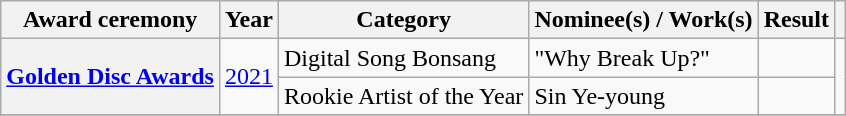<table class="wikitable plainrowheaders sortable">
<tr>
<th scope="col">Award ceremony</th>
<th scope="col">Year</th>
<th scope="col">Category</th>
<th scope="col">Nominee(s) / Work(s)</th>
<th scope="col">Result</th>
<th scope="col" class="unsortable"></th>
</tr>
<tr>
<th scope="row" rowspan="2"><a href='#'>Golden Disc Awards</a></th>
<td style="text-align:center" rowspan="2"><a href='#'>2021</a></td>
<td>Digital Song Bonsang</td>
<td>"Why Break Up?"</td>
<td></td>
<td style="text-align:center" rowspan="2"></td>
</tr>
<tr>
<td>Rookie Artist of the Year</td>
<td>Sin Ye-young</td>
<td></td>
</tr>
<tr>
</tr>
</table>
